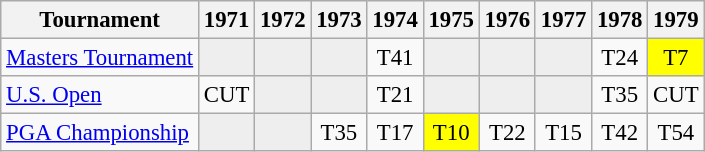<table class="wikitable" style="font-size:95%;text-align:center;">
<tr>
<th>Tournament</th>
<th>1971</th>
<th>1972</th>
<th>1973</th>
<th>1974</th>
<th>1975</th>
<th>1976</th>
<th>1977</th>
<th>1978</th>
<th>1979</th>
</tr>
<tr>
<td align=left><a href='#'>Masters Tournament</a></td>
<td style="background:#eeeeee;"></td>
<td style="background:#eeeeee;"></td>
<td style="background:#eeeeee;"></td>
<td>T41</td>
<td style="background:#eeeeee;"></td>
<td style="background:#eeeeee;"></td>
<td style="background:#eeeeee;"></td>
<td>T24</td>
<td style="background:yellow;">T7</td>
</tr>
<tr>
<td align=left><a href='#'>U.S. Open</a></td>
<td>CUT</td>
<td style="background:#eeeeee;"></td>
<td style="background:#eeeeee;"></td>
<td>T21</td>
<td style="background:#eeeeee;"></td>
<td style="background:#eeeeee;"></td>
<td style="background:#eeeeee;"></td>
<td>T35</td>
<td>CUT</td>
</tr>
<tr>
<td align=left><a href='#'>PGA Championship</a></td>
<td style="background:#eeeeee;"></td>
<td style="background:#eeeeee;"></td>
<td>T35</td>
<td>T17</td>
<td style="background:yellow;">T10</td>
<td>T22</td>
<td>T15</td>
<td>T42</td>
<td>T54</td>
</tr>
</table>
